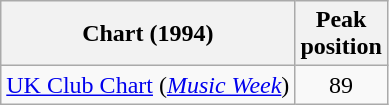<table class="wikitable sortable">
<tr>
<th>Chart (1994)</th>
<th>Peak<br>position</th>
</tr>
<tr>
<td><a href='#'>UK Club Chart</a> (<em><a href='#'>Music Week</a></em>)</td>
<td align="center">89</td>
</tr>
</table>
